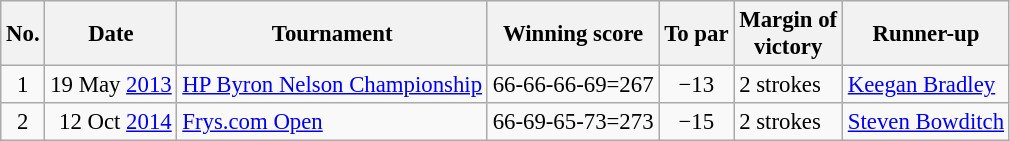<table class="wikitable" style="font-size:95%;">
<tr>
<th>No.</th>
<th>Date</th>
<th>Tournament</th>
<th>Winning score</th>
<th>To par</th>
<th>Margin of<br>victory</th>
<th>Runner-up</th>
</tr>
<tr>
<td align=center>1</td>
<td align=right>19 May <a href='#'>2013</a></td>
<td><a href='#'>HP Byron Nelson Championship</a></td>
<td>66-66-66-69=267</td>
<td align=center>−13</td>
<td>2 strokes</td>
<td> <a href='#'>Keegan Bradley</a></td>
</tr>
<tr>
<td align=center>2</td>
<td align=right>12 Oct <a href='#'>2014</a></td>
<td><a href='#'>Frys.com Open</a></td>
<td>66-69-65-73=273</td>
<td align=center>−15</td>
<td>2 strokes</td>
<td> <a href='#'>Steven Bowditch</a></td>
</tr>
</table>
